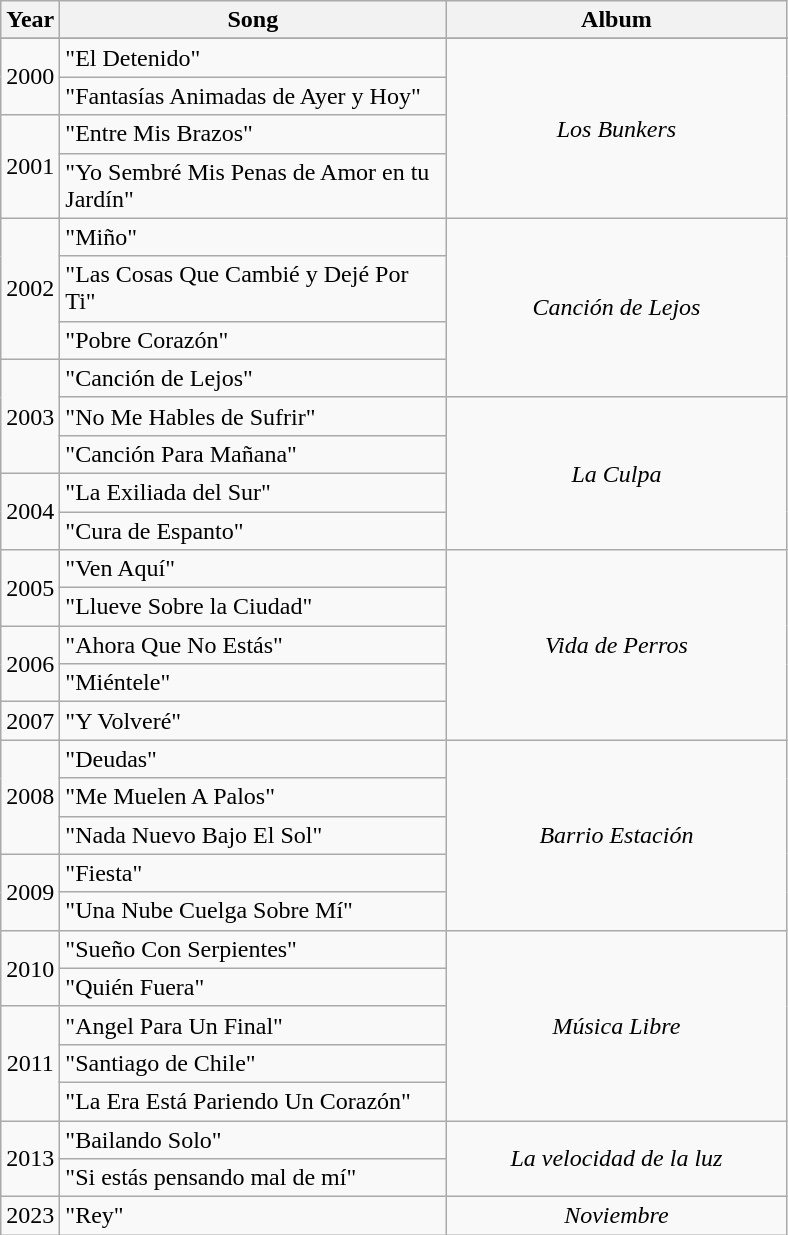<table class="wikitable">
<tr>
<th width="30" rowspan="1">Year</th>
<th width="250" rowspan="1">Song</th>
<th width="220" rowspan="1">Album</th>
</tr>
<tr>
</tr>
<tr>
<td align="center" rowspan="2">2000</td>
<td align="left">"El Detenido"</td>
<td align="center" rowspan="4"><em>Los Bunkers</em></td>
</tr>
<tr>
<td align="left">"Fantasías Animadas de Ayer y Hoy"</td>
</tr>
<tr>
<td align="center" rowspan="2">2001</td>
<td align="left">"Entre Mis Brazos"</td>
</tr>
<tr>
<td align="left">"Yo Sembré Mis Penas de Amor en tu Jardín"</td>
</tr>
<tr>
<td align="center" rowspan="3">2002</td>
<td align="left">"Miño"</td>
<td align="center" rowspan="4"><em>Canción de Lejos</em></td>
</tr>
<tr>
<td align="left">"Las Cosas Que Cambié y Dejé Por Ti"</td>
</tr>
<tr>
<td align="left">"Pobre Corazón"</td>
</tr>
<tr>
<td align="center" rowspan="3">2003</td>
<td align="left">"Canción de Lejos"</td>
</tr>
<tr>
<td align="left">"No Me Hables de Sufrir"</td>
<td align="center" rowspan="4"><em>La Culpa</em></td>
</tr>
<tr>
<td align="left">"Canción Para Mañana"</td>
</tr>
<tr>
<td align="center" rowspan="2">2004</td>
<td align="left">"La Exiliada del Sur"</td>
</tr>
<tr>
<td align="left">"Cura de Espanto"</td>
</tr>
<tr>
<td align="center" rowspan="2">2005</td>
<td align="left">"Ven Aquí"</td>
<td align="center" rowspan="5"><em>Vida de Perros</em></td>
</tr>
<tr>
<td align="left">"Llueve Sobre la Ciudad"</td>
</tr>
<tr>
<td align="center" rowspan="2">2006</td>
<td align="left">"Ahora Que No Estás"</td>
</tr>
<tr>
<td align="left">"Miéntele"</td>
</tr>
<tr>
<td align="center" rowspan="1">2007</td>
<td align="left">"Y Volveré"</td>
</tr>
<tr>
<td align="center" rowspan="3">2008</td>
<td align="left">"Deudas"</td>
<td align="center" rowspan="5"><em>Barrio Estación</em></td>
</tr>
<tr>
<td align="left">"Me Muelen A Palos"</td>
</tr>
<tr>
<td align="left">"Nada Nuevo Bajo El Sol"</td>
</tr>
<tr>
<td align="center" rowspan="2">2009</td>
<td align="left">"Fiesta"</td>
</tr>
<tr>
<td align="left">"Una Nube Cuelga Sobre Mí"</td>
</tr>
<tr>
<td align="center" rowspan="2">2010</td>
<td align="left">"Sueño Con Serpientes"</td>
<td align="center" rowspan="5"><em>Música Libre</em></td>
</tr>
<tr>
<td align="left">"Quién Fuera"</td>
</tr>
<tr>
<td align="center" rowspan="3">2011</td>
<td align="left">"Angel Para Un Final"</td>
</tr>
<tr>
<td align="left">"Santiago de Chile"</td>
</tr>
<tr>
<td align="left">"La Era Está Pariendo Un Corazón"</td>
</tr>
<tr>
<td rowspan="2" align="center">2013</td>
<td align="left">"Bailando Solo"</td>
<td align="center" rowspan="2"><em>La velocidad de la luz</em></td>
</tr>
<tr>
<td align="left">"Si estás pensando mal de mí"</td>
</tr>
<tr>
<td align="center">2023</td>
<td align="left">"Rey"</td>
<td align="center" rowspan="2"><em>Noviembre</em></td>
</tr>
</table>
